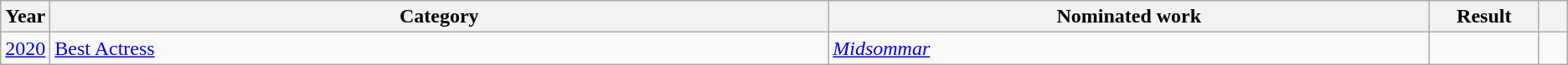<table class="wikitable sortable">
<tr>
<th scope="col" style="width:1em;">Year</th>
<th scope="col" style="width:39em;">Category</th>
<th scope="col" style="width:30em;">Nominated work</th>
<th scope="col" style="width:5em;">Result</th>
<th scope="col" style="width:1em;"class="unsortable"></th>
</tr>
<tr>
<td><a href='#'>2020</a></td>
<td><a href='#'>Best Actress</a></td>
<td><em><a href='#'>Midsommar</a></em></td>
<td></td>
<td align="center"></td>
</tr>
</table>
